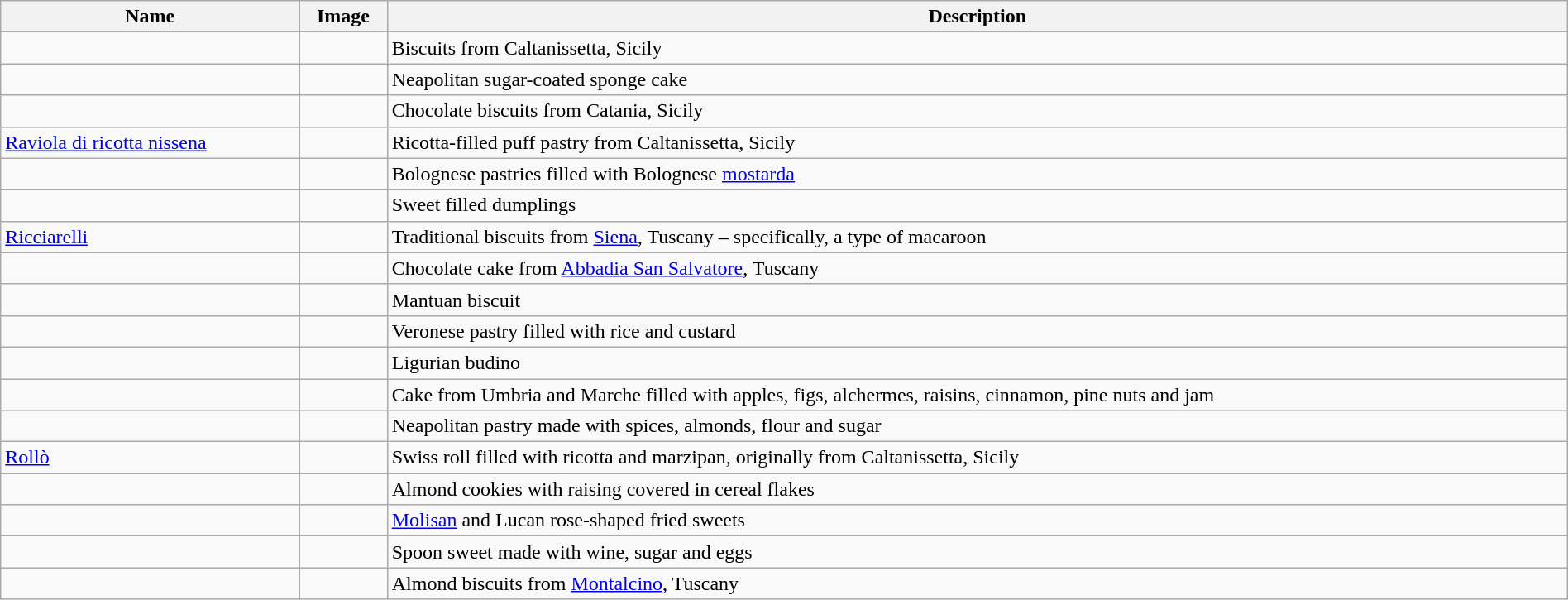<table class="wikitable sortable" width="100%">
<tr>
<th>Name</th>
<th class="unsortable">Image</th>
<th>Description</th>
</tr>
<tr>
<td></td>
<td></td>
<td>Biscuits from Caltanissetta, Sicily</td>
</tr>
<tr>
<td></td>
<td></td>
<td>Neapolitan sugar-coated sponge cake</td>
</tr>
<tr>
<td></td>
<td></td>
<td>Chocolate biscuits from Catania, Sicily</td>
</tr>
<tr>
<td><a href='#'>Raviola di ricotta nissena</a></td>
<td></td>
<td>Ricotta-filled puff pastry from Caltanissetta, Sicily</td>
</tr>
<tr>
<td></td>
<td></td>
<td>Bolognese pastries filled with Bolognese <a href='#'>mostarda</a></td>
</tr>
<tr>
<td></td>
<td></td>
<td>Sweet filled dumplings</td>
</tr>
<tr>
<td><a href='#'>Ricciarelli</a></td>
<td></td>
<td>Traditional biscuits from <a href='#'>Siena</a>, Tuscany – specifically, a type of macaroon</td>
</tr>
<tr>
<td></td>
<td></td>
<td>Chocolate cake from <a href='#'>Abbadia San Salvatore</a>, Tuscany</td>
</tr>
<tr>
<td></td>
<td></td>
<td>Mantuan biscuit</td>
</tr>
<tr>
<td></td>
<td></td>
<td>Veronese pastry filled with rice and custard</td>
</tr>
<tr>
<td></td>
<td></td>
<td>Ligurian budino</td>
</tr>
<tr>
<td></td>
<td></td>
<td>Cake from Umbria and Marche filled with apples, figs, alchermes, raisins, cinnamon, pine nuts and jam</td>
</tr>
<tr>
<td></td>
<td></td>
<td>Neapolitan pastry made with spices, almonds, flour and sugar</td>
</tr>
<tr>
<td><a href='#'>Rollò</a></td>
<td></td>
<td>Swiss roll filled with ricotta and marzipan, originally from Caltanissetta, Sicily</td>
</tr>
<tr>
<td></td>
<td></td>
<td>Almond cookies with raising covered in cereal flakes</td>
</tr>
<tr>
<td></td>
<td></td>
<td><a href='#'>Molisan</a> and Lucan rose-shaped fried sweets</td>
</tr>
<tr>
<td></td>
<td></td>
<td>Spoon sweet made with wine, sugar and eggs</td>
</tr>
<tr>
<td></td>
<td></td>
<td>Almond biscuits from <a href='#'>Montalcino</a>, Tuscany</td>
</tr>
</table>
